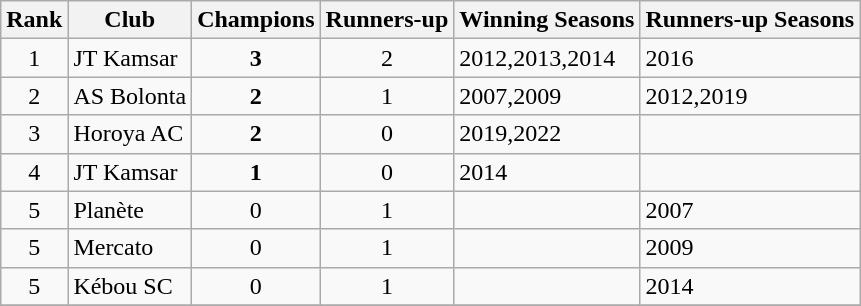<table class="wikitable">
<tr>
<th>Rank</th>
<th>Club</th>
<th>Champions</th>
<th>Runners-up</th>
<th>Winning Seasons</th>
<th>Runners-up Seasons</th>
</tr>
<tr>
<td align=center>1</td>
<td>JT Kamsar</td>
<td align=center><strong>3</strong></td>
<td align=center>2</td>
<td>2012,2013,2014</td>
<td>2016</td>
</tr>
<tr>
<td align=center>2</td>
<td>AS Bolonta</td>
<td align=center><strong>2</strong></td>
<td align=center>1</td>
<td>2007,2009</td>
<td>2012,2019</td>
</tr>
<tr>
<td align=center>3</td>
<td>Horoya AC</td>
<td align=center><strong>2</strong></td>
<td align=center>0</td>
<td>2019,2022</td>
<td></td>
</tr>
<tr>
<td align=center>4</td>
<td>JT Kamsar</td>
<td align=center><strong>1</strong></td>
<td align=center>0</td>
<td>2014</td>
<td></td>
</tr>
<tr>
<td align=center>5</td>
<td>Planète</td>
<td align=center>0</td>
<td align=center>1</td>
<td></td>
<td>2007</td>
</tr>
<tr>
<td align=center>5</td>
<td>Mercato</td>
<td align=center>0</td>
<td align=center>1</td>
<td></td>
<td>2009</td>
</tr>
<tr>
<td align=center>5</td>
<td>Kébou SC</td>
<td align=center>0</td>
<td align=center>1</td>
<td></td>
<td>2014</td>
</tr>
<tr>
</tr>
</table>
